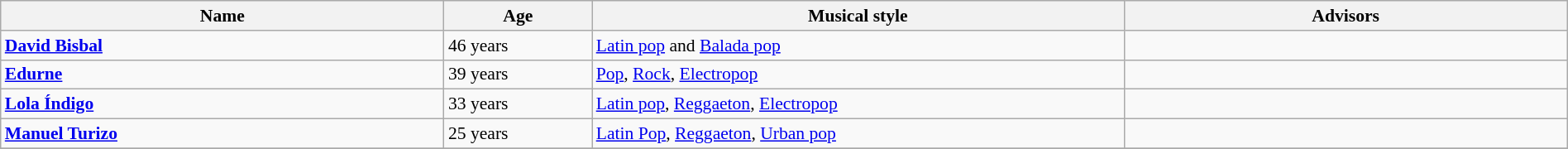<table class="wikitable" style="font-size:90%; width:100%">
<tr>
<th width="15%">Name</th>
<th width="05%">Age</th>
<th width="18%">Musical style</th>
<th width="15%">Advisors</th>
</tr>
<tr>
<td bgcolor=""><strong><a href='#'>David Bisbal</a></strong></td>
<td>46 years</td>
<td><a href='#'>Latin pop</a> and <a href='#'>Balada pop</a></td>
<td></td>
</tr>
<tr>
<td bgcolor=""><strong><a href='#'>Edurne</a></strong></td>
<td>39 years</td>
<td><a href='#'>Pop</a>, <a href='#'>Rock</a>, <a href='#'>Electropop</a></td>
<td></td>
</tr>
<tr>
<td bgcolor=""><strong><a href='#'>Lola Índigo</a></strong></td>
<td>33 years</td>
<td><a href='#'>Latin pop</a>, <a href='#'>Reggaeton</a>, <a href='#'>Electropop</a></td>
<td></td>
</tr>
<tr>
<td bgcolor=""><strong><a href='#'>Manuel Turizo</a></strong></td>
<td>25 years</td>
<td><a href='#'>Latin Pop</a>, <a href='#'>Reggaeton</a>, <a href='#'>Urban pop</a></td>
<td></td>
</tr>
<tr>
</tr>
</table>
